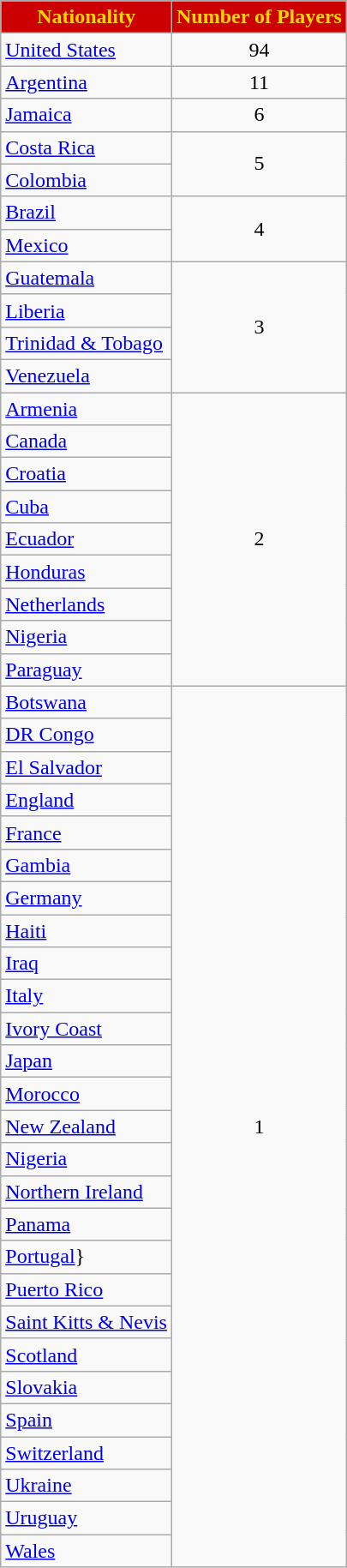<table class="wikitable" style="text-align: center;">
<tr>
<th style="background-color:#c00; color:gold;">Nationality</th>
<th style="background-color:#c00; color:gold;">Number of Players</th>
</tr>
<tr>
<td align=left> <a href='#'>United States</a></td>
<td>94</td>
</tr>
<tr>
<td align=left> <a href='#'>Argentina</a></td>
<td>11</td>
</tr>
<tr>
<td align=left> <a href='#'>Jamaica</a></td>
<td>6</td>
</tr>
<tr>
<td align=left> <a href='#'>Costa Rica</a></td>
<td rowspan="2">5</td>
</tr>
<tr>
<td align=left> <a href='#'>Colombia</a></td>
</tr>
<tr>
<td align=left> <a href='#'>Brazil</a></td>
<td rowspan="2">4</td>
</tr>
<tr>
<td align=left> <a href='#'>Mexico</a></td>
</tr>
<tr>
<td align=left> <a href='#'>Guatemala</a></td>
<td rowspan="4">3</td>
</tr>
<tr>
<td align=left> <a href='#'>Liberia</a></td>
</tr>
<tr>
<td align=left> <a href='#'>Trinidad & Tobago</a></td>
</tr>
<tr>
<td align=left> <a href='#'>Venezuela</a></td>
</tr>
<tr>
<td align=left> <a href='#'>Armenia</a></td>
<td rowspan="9">2</td>
</tr>
<tr>
<td align=left> <a href='#'>Canada</a></td>
</tr>
<tr>
<td align=left> <a href='#'>Croatia</a></td>
</tr>
<tr>
<td align=left> <a href='#'>Cuba</a></td>
</tr>
<tr>
<td align=left> <a href='#'>Ecuador</a></td>
</tr>
<tr>
<td align=left> <a href='#'>Honduras</a></td>
</tr>
<tr>
<td align=left> <a href='#'>Netherlands</a></td>
</tr>
<tr>
<td align=left> <a href='#'>Nigeria</a></td>
</tr>
<tr>
<td align=left> <a href='#'>Paraguay</a></td>
</tr>
<tr>
<td align=left> <a href='#'>Botswana</a></td>
<td rowspan="27">1</td>
</tr>
<tr>
<td align=left> <a href='#'>DR Congo</a></td>
</tr>
<tr>
<td align=left> <a href='#'>El Salvador</a></td>
</tr>
<tr>
<td align=left> <a href='#'>England</a></td>
</tr>
<tr>
<td align=left> <a href='#'>France</a></td>
</tr>
<tr>
<td align=left> <a href='#'>Gambia</a></td>
</tr>
<tr>
<td align=left> <a href='#'>Germany</a></td>
</tr>
<tr>
<td align=left> <a href='#'>Haiti</a></td>
</tr>
<tr>
<td align=left> <a href='#'>Iraq</a></td>
</tr>
<tr>
<td align=left> <a href='#'>Italy</a></td>
</tr>
<tr>
<td align=left> <a href='#'>Ivory Coast</a></td>
</tr>
<tr>
<td align=left> <a href='#'>Japan</a></td>
</tr>
<tr>
<td align=left> <a href='#'>Morocco</a></td>
</tr>
<tr>
<td align=left> <a href='#'>New Zealand</a></td>
</tr>
<tr>
<td align=left> <a href='#'>Nigeria</a></td>
</tr>
<tr>
<td align=left> <a href='#'>Northern Ireland</a></td>
</tr>
<tr>
<td align=left> <a href='#'>Panama</a></td>
</tr>
<tr>
<td align=left> <a href='#'>Portugal</a>}</td>
</tr>
<tr>
<td align=left> <a href='#'>Puerto Rico</a></td>
</tr>
<tr>
<td align=left> <a href='#'>Saint Kitts & Nevis</a></td>
</tr>
<tr>
<td align=left> <a href='#'>Scotland</a></td>
</tr>
<tr>
<td align=left> <a href='#'>Slovakia</a></td>
</tr>
<tr>
<td align=left> <a href='#'>Spain</a></td>
</tr>
<tr>
<td align=left> <a href='#'>Switzerland</a></td>
</tr>
<tr>
<td align=left> <a href='#'>Ukraine</a></td>
</tr>
<tr>
<td align=left> <a href='#'>Uruguay</a></td>
</tr>
<tr>
<td align=left> <a href='#'>Wales</a></td>
</tr>
</table>
